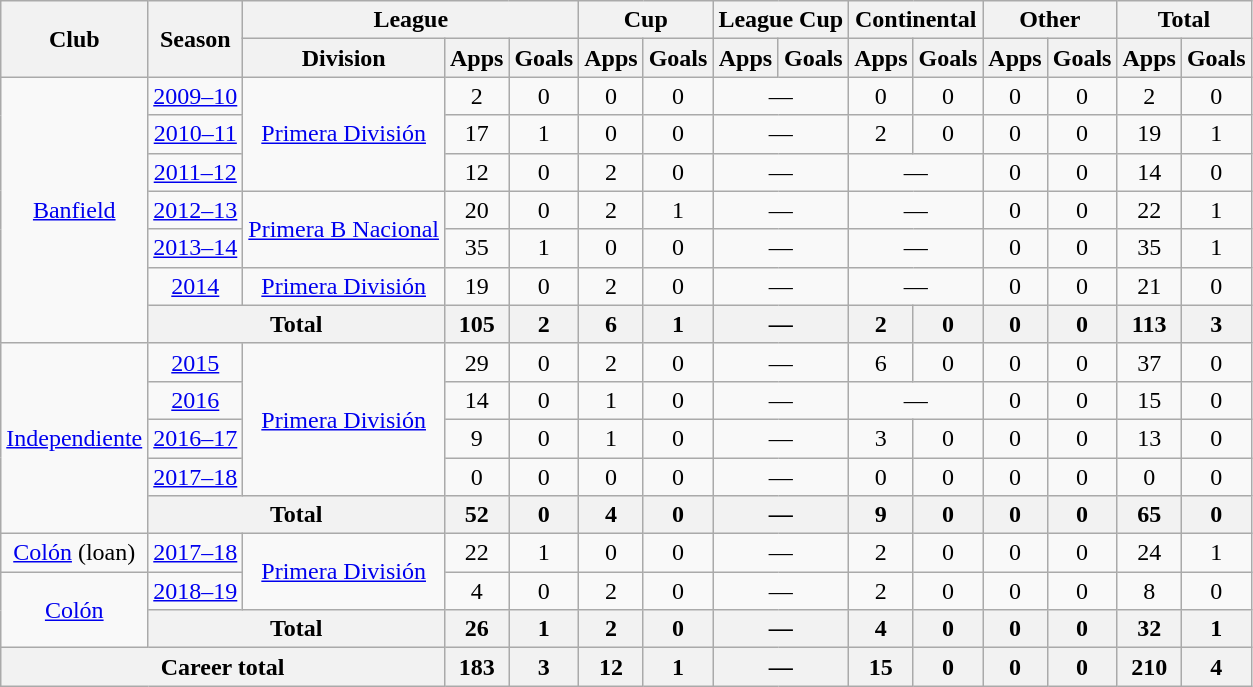<table class="wikitable" style="text-align:center">
<tr>
<th rowspan="2">Club</th>
<th rowspan="2">Season</th>
<th colspan="3">League</th>
<th colspan="2">Cup</th>
<th colspan="2">League Cup</th>
<th colspan="2">Continental</th>
<th colspan="2">Other</th>
<th colspan="2">Total</th>
</tr>
<tr>
<th>Division</th>
<th>Apps</th>
<th>Goals</th>
<th>Apps</th>
<th>Goals</th>
<th>Apps</th>
<th>Goals</th>
<th>Apps</th>
<th>Goals</th>
<th>Apps</th>
<th>Goals</th>
<th>Apps</th>
<th>Goals</th>
</tr>
<tr>
<td rowspan="7"><a href='#'>Banfield</a></td>
<td><a href='#'>2009–10</a></td>
<td rowspan="3"><a href='#'>Primera División</a></td>
<td>2</td>
<td>0</td>
<td>0</td>
<td>0</td>
<td colspan="2">—</td>
<td>0</td>
<td>0</td>
<td>0</td>
<td>0</td>
<td>2</td>
<td>0</td>
</tr>
<tr>
<td><a href='#'>2010–11</a></td>
<td>17</td>
<td>1</td>
<td>0</td>
<td>0</td>
<td colspan="2">—</td>
<td>2</td>
<td>0</td>
<td>0</td>
<td>0</td>
<td>19</td>
<td>1</td>
</tr>
<tr>
<td><a href='#'>2011–12</a></td>
<td>12</td>
<td>0</td>
<td>2</td>
<td>0</td>
<td colspan="2">—</td>
<td colspan="2">—</td>
<td>0</td>
<td>0</td>
<td>14</td>
<td>0</td>
</tr>
<tr>
<td><a href='#'>2012–13</a></td>
<td rowspan="2"><a href='#'>Primera B Nacional</a></td>
<td>20</td>
<td>0</td>
<td>2</td>
<td>1</td>
<td colspan="2">—</td>
<td colspan="2">—</td>
<td>0</td>
<td>0</td>
<td>22</td>
<td>1</td>
</tr>
<tr>
<td><a href='#'>2013–14</a></td>
<td>35</td>
<td>1</td>
<td>0</td>
<td>0</td>
<td colspan="2">—</td>
<td colspan="2">—</td>
<td>0</td>
<td>0</td>
<td>35</td>
<td>1</td>
</tr>
<tr>
<td><a href='#'>2014</a></td>
<td rowspan="1"><a href='#'>Primera División</a></td>
<td>19</td>
<td>0</td>
<td>2</td>
<td>0</td>
<td colspan="2">—</td>
<td colspan="2">—</td>
<td>0</td>
<td>0</td>
<td>21</td>
<td>0</td>
</tr>
<tr>
<th colspan="2">Total</th>
<th>105</th>
<th>2</th>
<th>6</th>
<th>1</th>
<th colspan="2">—</th>
<th>2</th>
<th>0</th>
<th>0</th>
<th>0</th>
<th>113</th>
<th>3</th>
</tr>
<tr>
<td rowspan="5"><a href='#'>Independiente</a></td>
<td><a href='#'>2015</a></td>
<td rowspan="4"><a href='#'>Primera División</a></td>
<td>29</td>
<td>0</td>
<td>2</td>
<td>0</td>
<td colspan="2">—</td>
<td>6</td>
<td>0</td>
<td>0</td>
<td>0</td>
<td>37</td>
<td>0</td>
</tr>
<tr>
<td><a href='#'>2016</a></td>
<td>14</td>
<td>0</td>
<td>1</td>
<td>0</td>
<td colspan="2">—</td>
<td colspan="2">—</td>
<td>0</td>
<td>0</td>
<td>15</td>
<td>0</td>
</tr>
<tr>
<td><a href='#'>2016–17</a></td>
<td>9</td>
<td>0</td>
<td>1</td>
<td>0</td>
<td colspan="2">—</td>
<td>3</td>
<td>0</td>
<td>0</td>
<td>0</td>
<td>13</td>
<td>0</td>
</tr>
<tr>
<td><a href='#'>2017–18</a></td>
<td>0</td>
<td>0</td>
<td>0</td>
<td>0</td>
<td colspan="2">—</td>
<td>0</td>
<td>0</td>
<td>0</td>
<td>0</td>
<td>0</td>
<td>0</td>
</tr>
<tr>
<th colspan="2">Total</th>
<th>52</th>
<th>0</th>
<th>4</th>
<th>0</th>
<th colspan="2">—</th>
<th>9</th>
<th>0</th>
<th>0</th>
<th>0</th>
<th>65</th>
<th>0</th>
</tr>
<tr>
<td rowspan="1"><a href='#'>Colón</a> (loan)</td>
<td><a href='#'>2017–18</a></td>
<td rowspan="2"><a href='#'>Primera División</a></td>
<td>22</td>
<td>1</td>
<td>0</td>
<td>0</td>
<td colspan="2">—</td>
<td>2</td>
<td>0</td>
<td>0</td>
<td>0</td>
<td>24</td>
<td>1</td>
</tr>
<tr>
<td rowspan="2"><a href='#'>Colón</a></td>
<td><a href='#'>2018–19</a></td>
<td>4</td>
<td>0</td>
<td>2</td>
<td>0</td>
<td colspan="2">—</td>
<td>2</td>
<td>0</td>
<td>0</td>
<td>0</td>
<td>8</td>
<td>0</td>
</tr>
<tr>
<th colspan="2">Total</th>
<th>26</th>
<th>1</th>
<th>2</th>
<th>0</th>
<th colspan="2">—</th>
<th>4</th>
<th>0</th>
<th>0</th>
<th>0</th>
<th>32</th>
<th>1</th>
</tr>
<tr>
<th colspan="3">Career total</th>
<th>183</th>
<th>3</th>
<th>12</th>
<th>1</th>
<th colspan="2">—</th>
<th>15</th>
<th>0</th>
<th>0</th>
<th>0</th>
<th>210</th>
<th>4</th>
</tr>
</table>
